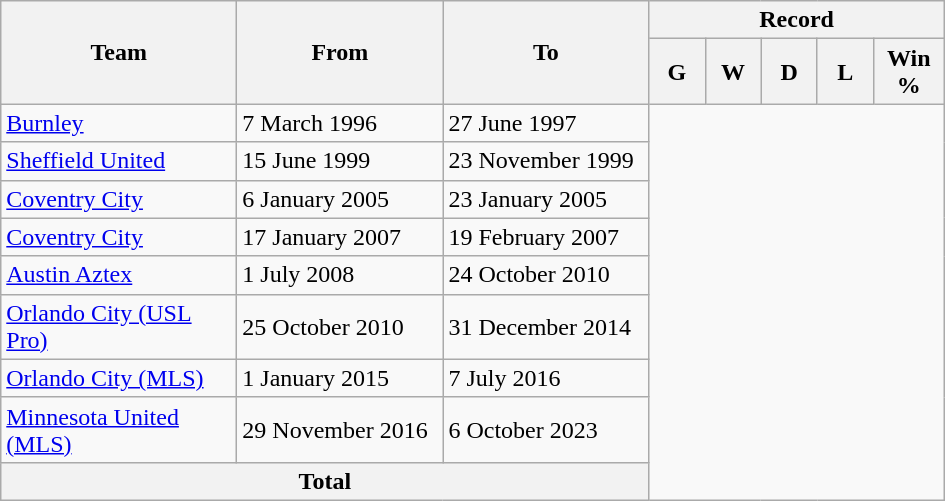<table class="wikitable" style="text-align: center">
<tr>
<th rowspan=2 width=150>Team</th>
<th rowspan=2 width=130>From</th>
<th rowspan=2 width=130>To</th>
<th colspan=5>Record</th>
</tr>
<tr>
<th width=30>G</th>
<th width=30>W</th>
<th width=30>D</th>
<th width=30>L</th>
<th width=40>Win %</th>
</tr>
<tr>
<td align=left><a href='#'>Burnley</a></td>
<td align=left>7 March 1996</td>
<td align=left>27 June 1997<br></td>
</tr>
<tr>
<td align=left><a href='#'>Sheffield United</a></td>
<td align=left>15 June 1999</td>
<td align=left>23 November 1999<br></td>
</tr>
<tr>
<td align=left><a href='#'>Coventry City</a></td>
<td align=left>6 January 2005</td>
<td align=left>23 January 2005<br></td>
</tr>
<tr>
<td align=left><a href='#'>Coventry City</a></td>
<td align=left>17 January 2007</td>
<td align=left>19 February 2007<br></td>
</tr>
<tr>
<td align=left><a href='#'>Austin Aztex</a></td>
<td align=left>1 July 2008</td>
<td align=left>24 October 2010<br></td>
</tr>
<tr>
<td align=left><a href='#'>Orlando City (USL Pro)</a></td>
<td align=left>25 October 2010</td>
<td align=left>31 December 2014<br></td>
</tr>
<tr>
<td align=left><a href='#'>Orlando City (MLS)</a></td>
<td align=left>1 January 2015</td>
<td align=left>7 July 2016<br></td>
</tr>
<tr>
<td align=left><a href='#'>Minnesota United (MLS)</a></td>
<td align=left>29 November 2016</td>
<td align=left>6 October 2023<br></td>
</tr>
<tr>
<th colspan="3">Total<br></th>
</tr>
</table>
